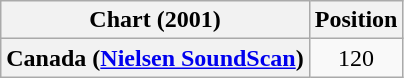<table class="wikitable plainrowheaders" style="text-align:center">
<tr>
<th>Chart (2001)</th>
<th>Position</th>
</tr>
<tr>
<th scope="row">Canada (<a href='#'>Nielsen SoundScan</a>)</th>
<td>120</td>
</tr>
</table>
